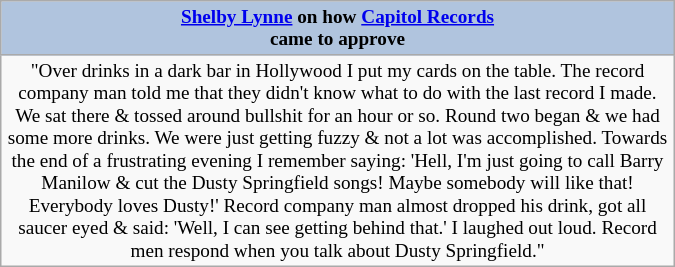<table class="wikitable floatleft" style="text-align: center; font-size: 80%; width: 450px">
<tr>
<th style="background: #B0C4DE"><a href='#'>Shelby Lynne</a> on how <a href='#'>Capitol Records</a> <br> came to approve <em></em></th>
</tr>
<tr>
<td>"Over drinks in a dark bar in Hollywood I put my cards on the table. The record company man told me that they didn't know what to do with the last record I made. We sat there & tossed around bullshit for an hour or so. Round two began & we had some more drinks. We were just getting fuzzy & not a lot was accomplished. Towards the end of a frustrating evening I remember saying: 'Hell, I'm just going to call Barry Manilow & cut the Dusty Springfield songs! Maybe somebody will like that! Everybody loves Dusty!' Record company man almost dropped his drink, got all saucer eyed & said: 'Well, I can see getting behind that.' I laughed out loud. Record men respond when you talk about Dusty Springfield."</td>
</tr>
</table>
